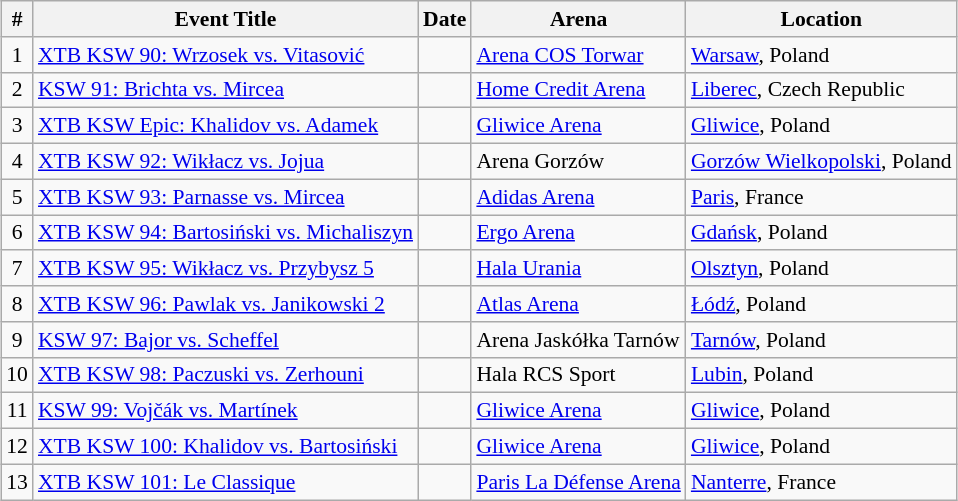<table class="sortable wikitable succession-box" style="margin:1.0em auto; font-size:90%;">
<tr>
<th scope="col">#</th>
<th scope="col">Event Title</th>
<th scope="col">Date</th>
<th scope="col">Arena</th>
<th scope="col">Location</th>
</tr>
<tr>
<td align=center>1</td>
<td><a href='#'>XTB KSW 90: Wrzosek vs. Vitasović</a></td>
<td></td>
<td><a href='#'>Arena COS Torwar</a></td>
<td> <a href='#'>Warsaw</a>, Poland</td>
</tr>
<tr>
<td align=center>2</td>
<td><a href='#'>KSW 91: Brichta vs. Mircea</a></td>
<td></td>
<td><a href='#'>Home Credit Arena</a></td>
<td> <a href='#'>Liberec</a>, Czech Republic</td>
</tr>
<tr>
<td align=center>3</td>
<td><a href='#'>XTB KSW Epic: Khalidov vs. Adamek</a></td>
<td></td>
<td><a href='#'>Gliwice Arena</a></td>
<td> <a href='#'>Gliwice</a>, Poland</td>
</tr>
<tr>
<td align=center>4</td>
<td><a href='#'>XTB KSW 92: Wikłacz vs. Jojua</a></td>
<td></td>
<td>Arena Gorzów</td>
<td> <a href='#'>Gorzów Wielkopolski</a>, Poland</td>
</tr>
<tr>
<td align=center>5</td>
<td><a href='#'>XTB KSW 93: Parnasse vs. Mircea</a></td>
<td></td>
<td><a href='#'>Adidas Arena</a></td>
<td>  <a href='#'>Paris</a>, France</td>
</tr>
<tr>
<td align=center>6</td>
<td><a href='#'>XTB KSW 94: Bartosiński vs. Michaliszyn</a></td>
<td></td>
<td><a href='#'>Ergo Arena</a></td>
<td> <a href='#'>Gdańsk</a>, Poland</td>
</tr>
<tr>
<td align=center>7</td>
<td><a href='#'>XTB KSW 95: Wikłacz vs. Przybysz 5</a></td>
<td></td>
<td><a href='#'>Hala Urania</a></td>
<td> <a href='#'>Olsztyn</a>, Poland</td>
</tr>
<tr>
<td align=center>8</td>
<td><a href='#'>XTB KSW 96: Pawlak vs. Janikowski 2</a></td>
<td></td>
<td><a href='#'>Atlas Arena</a></td>
<td> <a href='#'>Łódź</a>, Poland</td>
</tr>
<tr>
<td align=center>9</td>
<td><a href='#'>KSW 97: Bajor vs. Scheffel</a></td>
<td></td>
<td>Arena Jaskółka Tarnów</td>
<td> <a href='#'>Tarnów</a>, Poland</td>
</tr>
<tr>
<td align=center>10</td>
<td><a href='#'>XTB KSW 98: Paczuski vs. Zerhouni</a></td>
<td></td>
<td>Hala RCS Sport</td>
<td> <a href='#'>Lubin</a>, Poland</td>
</tr>
<tr>
<td align=center>11</td>
<td><a href='#'>KSW 99: Vojčák vs. Martínek</a></td>
<td></td>
<td><a href='#'>Gliwice Arena</a></td>
<td> <a href='#'>Gliwice</a>, Poland</td>
</tr>
<tr>
<td align=center>12</td>
<td><a href='#'>XTB KSW 100: Khalidov vs. Bartosiński</a></td>
<td></td>
<td><a href='#'>Gliwice Arena</a></td>
<td> <a href='#'>Gliwice</a>, Poland</td>
</tr>
<tr>
<td align=center>13</td>
<td><a href='#'>XTB KSW 101: Le Classique</a></td>
<td></td>
<td><a href='#'>Paris La Défense Arena</a></td>
<td> <a href='#'>Nanterre</a>, France</td>
</tr>
</table>
